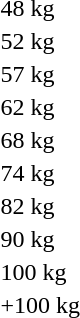<table>
<tr>
<td>48 kg</td>
<td></td>
<td></td>
<td></td>
</tr>
<tr>
<td>52 kg</td>
<td></td>
<td></td>
<td></td>
</tr>
<tr>
<td>57 kg</td>
<td></td>
<td></td>
<td></td>
</tr>
<tr>
<td>62 kg</td>
<td></td>
<td></td>
<td></td>
</tr>
<tr>
<td>68 kg</td>
<td></td>
<td></td>
<td></td>
</tr>
<tr>
<td>74 kg</td>
<td></td>
<td></td>
<td></td>
</tr>
<tr>
<td>82 kg</td>
<td></td>
<td></td>
<td></td>
</tr>
<tr>
<td>90 kg</td>
<td></td>
<td></td>
<td></td>
</tr>
<tr>
<td>100 kg</td>
<td></td>
<td></td>
<td></td>
</tr>
<tr>
<td>+100 kg</td>
<td></td>
<td></td>
<td></td>
</tr>
</table>
